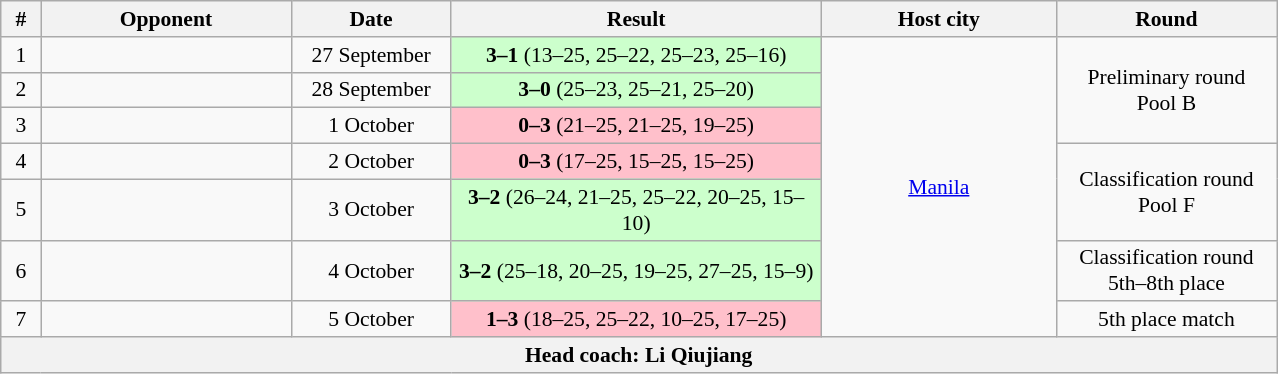<table class="wikitable" style="text-align: center;font-size:90%;">
<tr>
<th width=20>#</th>
<th width=160>Opponent</th>
<th width=100>Date</th>
<th width=240>Result</th>
<th width=150>Host city</th>
<th width=140>Round</th>
</tr>
<tr>
<td>1</td>
<td align=left></td>
<td>27 September</td>
<td bgcolor=ccffcc><strong>3–1</strong> (13–25, 25–22, 25–23, 25–16)</td>
<td rowspan=7> <a href='#'>Manila</a></td>
<td rowspan=3>Preliminary round<br> Pool B</td>
</tr>
<tr>
<td>2</td>
<td align=left></td>
<td>28 September</td>
<td bgcolor=ccffcc><strong>3–0</strong> (25–23, 25–21, 25–20)</td>
</tr>
<tr>
<td>3</td>
<td align=left></td>
<td>1 October</td>
<td bgcolor=pink><strong>0–3</strong> (21–25, 21–25, 19–25)</td>
</tr>
<tr>
<td>4</td>
<td align=left></td>
<td>2 October</td>
<td bgcolor=pink><strong>0–3</strong> (17–25, 15–25, 15–25)</td>
<td rowspan=2>Classification round<br>Pool F</td>
</tr>
<tr>
<td>5</td>
<td align=left></td>
<td>3 October</td>
<td bgcolor=ccffcc><strong>3–2</strong> (26–24, 21–25, 25–22, 20–25, 15–10)</td>
</tr>
<tr>
<td>6</td>
<td align=left></td>
<td>4 October</td>
<td bgcolor=ccffcc><strong>3–2</strong> (25–18, 20–25, 19–25, 27–25, 15–9)</td>
<td>Classification round<br>5th–8th place</td>
</tr>
<tr>
<td>7</td>
<td align=left></td>
<td>5 October</td>
<td bgcolor=pink><strong>1–3</strong> (18–25, 25–22, 10–25, 17–25)</td>
<td>5th place match</td>
</tr>
<tr>
<th colspan=6>Head coach:  Li Qiujiang</th>
</tr>
</table>
